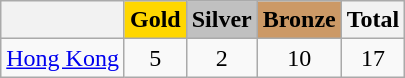<table class="wikitable">
<tr align="center">
<th></th>
<th style="background-color:gold">Gold</th>
<th style="background-color:silver">Silver</th>
<th style="background-color:#CC9966">Bronze</th>
<th>Total</th>
</tr>
<tr align="center">
<td> <a href='#'>Hong Kong</a></td>
<td>5</td>
<td>2</td>
<td>10</td>
<td>17</td>
</tr>
</table>
